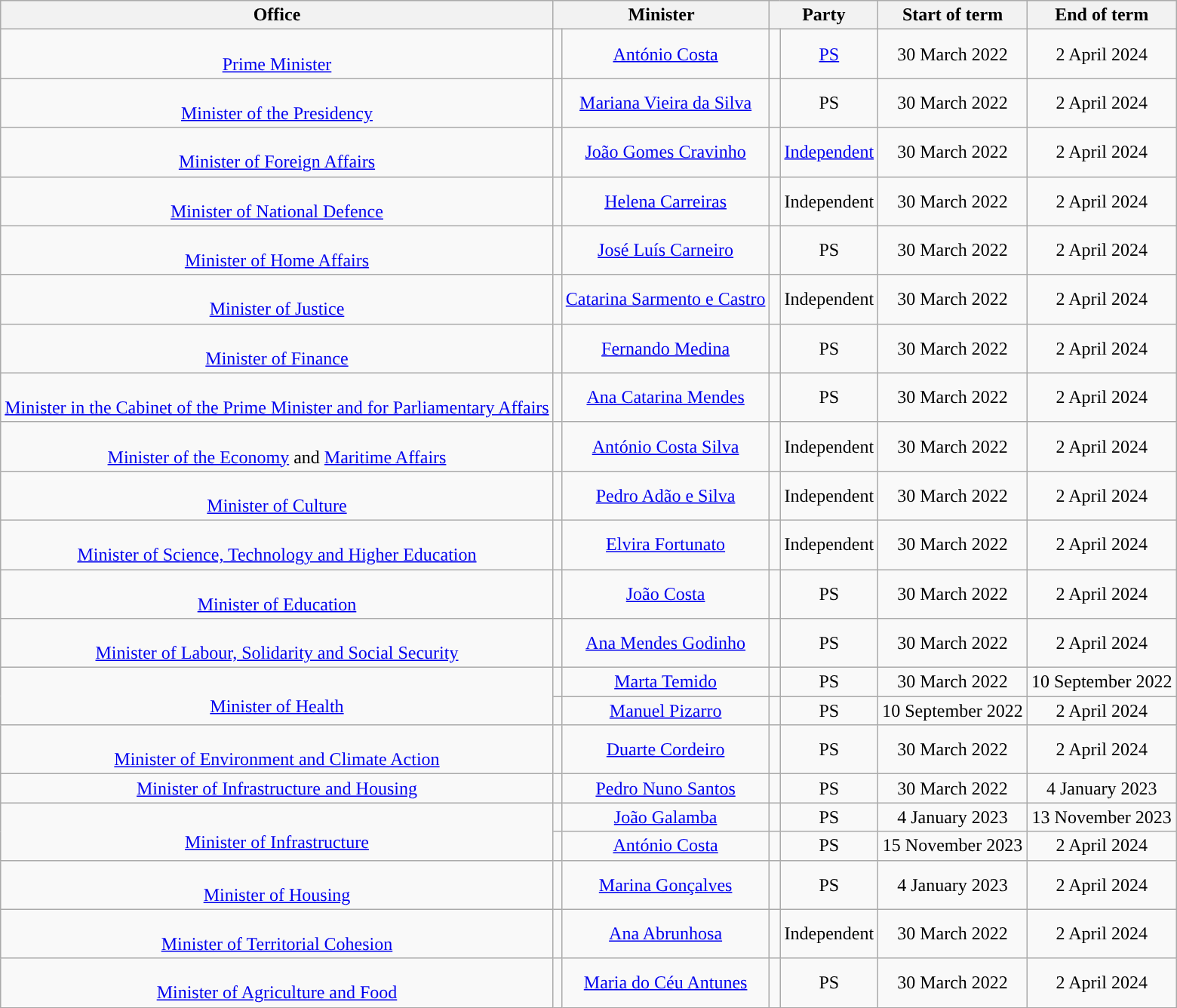<table class="wikitable" style="text-align:center">
<tr>
<th>Office</th>
<th colspan="2">Minister</th>
<th colspan="2">Party</th>
<th>Start of term</th>
<th>End of term</th>
</tr>
<tr>
<td><br><a href='#'>Prime Minister</a></td>
<td></td>
<td><a href='#'>António Costa</a></td>
<td width="2px" style="background:"></td>
<td><a href='#'>PS</a></td>
<td>30 March 2022</td>
<td>2 April 2024</td>
</tr>
<tr>
<td><br><a href='#'>Minister of the Presidency</a></td>
<td></td>
<td><a href='#'>Mariana Vieira da Silva</a></td>
<td width="2px" style="background:"></td>
<td>PS</td>
<td>30 March 2022</td>
<td>2 April 2024</td>
</tr>
<tr>
<td><br><a href='#'>Minister of Foreign Affairs</a></td>
<td></td>
<td><a href='#'>João Gomes Cravinho</a></td>
<td width="2px" style="background:"></td>
<td><a href='#'>Independent</a></td>
<td>30 March 2022</td>
<td>2 April 2024</td>
</tr>
<tr>
<td><br><a href='#'>Minister of National Defence</a></td>
<td></td>
<td><a href='#'>Helena Carreiras</a></td>
<td width="2px" style="background:"></td>
<td>Independent</td>
<td>30 March 2022</td>
<td>2 April 2024</td>
</tr>
<tr>
<td><br><a href='#'>Minister of Home Affairs</a></td>
<td></td>
<td><a href='#'>José Luís Carneiro</a></td>
<td width="2px" style="background:"></td>
<td>PS</td>
<td>30 March 2022</td>
<td>2 April 2024</td>
</tr>
<tr>
<td><br><a href='#'>Minister of Justice</a></td>
<td></td>
<td><a href='#'>Catarina Sarmento e Castro</a></td>
<td width="2px" style="background:"></td>
<td>Independent</td>
<td>30 March 2022</td>
<td>2 April 2024</td>
</tr>
<tr>
<td><br><a href='#'>Minister of Finance</a></td>
<td></td>
<td><a href='#'>Fernando Medina</a></td>
<td width="2px" style="background:"></td>
<td>PS</td>
<td>30 March 2022</td>
<td>2 April 2024</td>
</tr>
<tr>
<td><br><a href='#'>Minister in the Cabinet of the Prime Minister and for Parliamentary Affairs</a></td>
<td></td>
<td><a href='#'>Ana Catarina Mendes</a></td>
<td width="2px" style="background:"></td>
<td>PS</td>
<td>30 March 2022</td>
<td>2 April 2024</td>
</tr>
<tr>
<td><br><a href='#'>Minister of the Economy</a> and <a href='#'>Maritime Affairs</a></td>
<td></td>
<td><a href='#'>António Costa Silva</a></td>
<td width="2px" style="background:"></td>
<td>Independent</td>
<td>30 March 2022</td>
<td>2 April 2024</td>
</tr>
<tr>
<td><br><a href='#'>Minister of Culture</a></td>
<td></td>
<td><a href='#'>Pedro Adão e Silva</a></td>
<td width="2px" style="background:"></td>
<td>Independent</td>
<td>30 March 2022</td>
<td>2 April 2024</td>
</tr>
<tr>
<td><br><a href='#'>Minister of Science, Technology and Higher Education</a></td>
<td></td>
<td><a href='#'>Elvira Fortunato</a></td>
<td width="2px" style="background:"></td>
<td>Independent</td>
<td>30 March 2022</td>
<td>2 April 2024</td>
</tr>
<tr>
<td><br><a href='#'>Minister of Education</a></td>
<td></td>
<td><a href='#'>João Costa</a></td>
<td width="2px" style="background:"></td>
<td>PS</td>
<td>30 March 2022</td>
<td>2 April 2024</td>
</tr>
<tr>
<td><br><a href='#'>Minister of Labour, Solidarity and Social Security</a></td>
<td></td>
<td><a href='#'>Ana Mendes Godinho</a></td>
<td width="2px" style="background:"></td>
<td>PS</td>
<td>30 March 2022</td>
<td>2 April 2024</td>
</tr>
<tr>
<td rowspan="2"><br><a href='#'>Minister of Health</a></td>
<td></td>
<td><a href='#'>Marta Temido</a></td>
<td width="2px" style="background:"></td>
<td>PS</td>
<td>30 March 2022</td>
<td>10 September 2022</td>
</tr>
<tr>
<td></td>
<td><a href='#'>Manuel Pizarro</a></td>
<td width="2px" style="background:"></td>
<td>PS</td>
<td>10 September 2022</td>
<td>2 April 2024</td>
</tr>
<tr>
<td><br><a href='#'>Minister of Environment and Climate Action</a></td>
<td></td>
<td><a href='#'>Duarte Cordeiro</a></td>
<td width="2px" style="background:"></td>
<td>PS</td>
<td>30 March 2022</td>
<td>2 April 2024</td>
</tr>
<tr>
<td><a href='#'>Minister of Infrastructure and Housing</a></td>
<td></td>
<td><a href='#'>Pedro Nuno Santos</a></td>
<td width="2px" style="background:"></td>
<td>PS</td>
<td>30 March 2022</td>
<td>4 January 2023</td>
</tr>
<tr>
<td rowspan="2"><br><a href='#'>Minister of Infrastructure</a></td>
<td></td>
<td><a href='#'>João Galamba</a></td>
<td width="2px" style="background:"></td>
<td>PS</td>
<td>4 January 2023</td>
<td>13 November 2023</td>
</tr>
<tr>
<td></td>
<td><a href='#'>António Costa</a></td>
<td width="2px" style="background:"></td>
<td>PS</td>
<td>15 November 2023</td>
<td>2 April 2024</td>
</tr>
<tr>
<td><br><a href='#'>Minister of Housing</a></td>
<td></td>
<td><a href='#'>Marina Gonçalves</a></td>
<td width="2px" style="background:"></td>
<td>PS</td>
<td>4 January 2023</td>
<td>2 April 2024</td>
</tr>
<tr>
<td><br><a href='#'>Minister of Territorial Cohesion</a></td>
<td></td>
<td><a href='#'>Ana Abrunhosa</a></td>
<td width="2px" style="background:"></td>
<td>Independent</td>
<td>30 March 2022</td>
<td>2 April 2024</td>
</tr>
<tr>
<td><br><a href='#'>Minister of Agriculture and Food</a></td>
<td></td>
<td><a href='#'>Maria do Céu Antunes</a></td>
<td width="2px" style="background:"></td>
<td>PS</td>
<td>30 March 2022</td>
<td>2 April 2024</td>
</tr>
</table>
